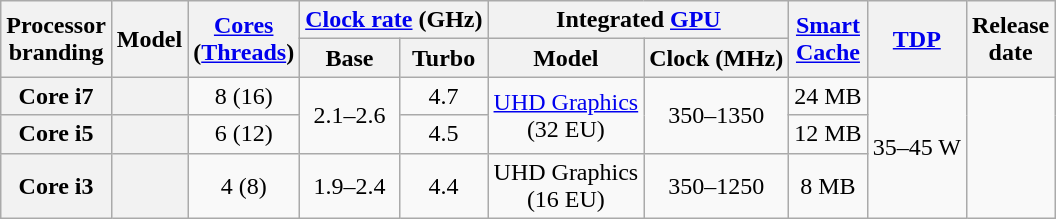<table class="wikitable sortable nowrap" style="text-align: center;">
<tr>
<th class="unsortable" rowspan="2">Processor<br>branding</th>
<th rowspan="2">Model</th>
<th class="unsortable" rowspan="2"><a href='#'>Cores</a><br>(<a href='#'>Threads</a>)</th>
<th colspan="2"><a href='#'>Clock rate</a> (GHz)</th>
<th colspan="2">Integrated <a href='#'>GPU</a></th>
<th class="unsortable" rowspan="2"><a href='#'>Smart<br>Cache</a></th>
<th rowspan="2"><a href='#'>TDP</a></th>
<th rowspan="2">Release<br>date</th>
</tr>
<tr>
<th class="unsortable">Base</th>
<th class="unsortable">Turbo</th>
<th class="unsortable">Model</th>
<th class="unsortable">Clock (MHz)</th>
</tr>
<tr>
<th>Core i7</th>
<th style="text-align:left;" data-sort-value="sku3"></th>
<td>8 (16)</td>
<td rowspan=2>2.1–2.6</td>
<td>4.7</td>
<td rowspan=2><a href='#'>UHD Graphics</a><br>(32 EU)</td>
<td rowspan=2>350–1350</td>
<td>24 MB</td>
<td rowspan=3>35–45 W</td>
<td rowspan=3></td>
</tr>
<tr>
<th>Core i5</th>
<th style="text-align:left;" data-sort-value="sku2"></th>
<td>6 (12)</td>
<td>4.5</td>
<td>12 MB</td>
</tr>
<tr>
<th>Core i3</th>
<th style="text-align:left;" data-sort-value="sku1"></th>
<td>4 (8)</td>
<td>1.9–2.4</td>
<td>4.4</td>
<td>UHD Graphics<br>(16 EU)</td>
<td>350–1250</td>
<td>8 MB</td>
</tr>
</table>
